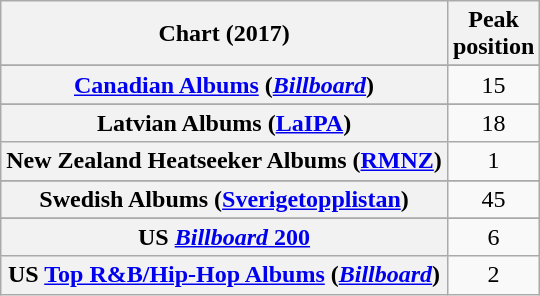<table class="wikitable sortable plainrowheaders" style="text-align:center">
<tr>
<th scope="col">Chart (2017)</th>
<th scope="col">Peak<br> position</th>
</tr>
<tr>
</tr>
<tr>
</tr>
<tr>
<th scope="row"><a href='#'>Canadian Albums</a> (<em><a href='#'>Billboard</a></em>)</th>
<td>15</td>
</tr>
<tr>
</tr>
<tr>
</tr>
<tr>
<th scope="row">Latvian Albums (<a href='#'>LaIPA</a>)</th>
<td>18</td>
</tr>
<tr>
<th scope="row">New Zealand Heatseeker Albums (<a href='#'>RMNZ</a>)</th>
<td>1</td>
</tr>
<tr>
</tr>
<tr>
<th scope="row">Swedish Albums (<a href='#'>Sverigetopplistan</a>)</th>
<td>45</td>
</tr>
<tr>
</tr>
<tr>
<th scope="row">US <a href='#'><em>Billboard</em> 200</a></th>
<td>6</td>
</tr>
<tr>
<th scope="row">US <a href='#'>Top R&B/Hip-Hop Albums</a> (<em><a href='#'>Billboard</a></em>)</th>
<td>2</td>
</tr>
</table>
